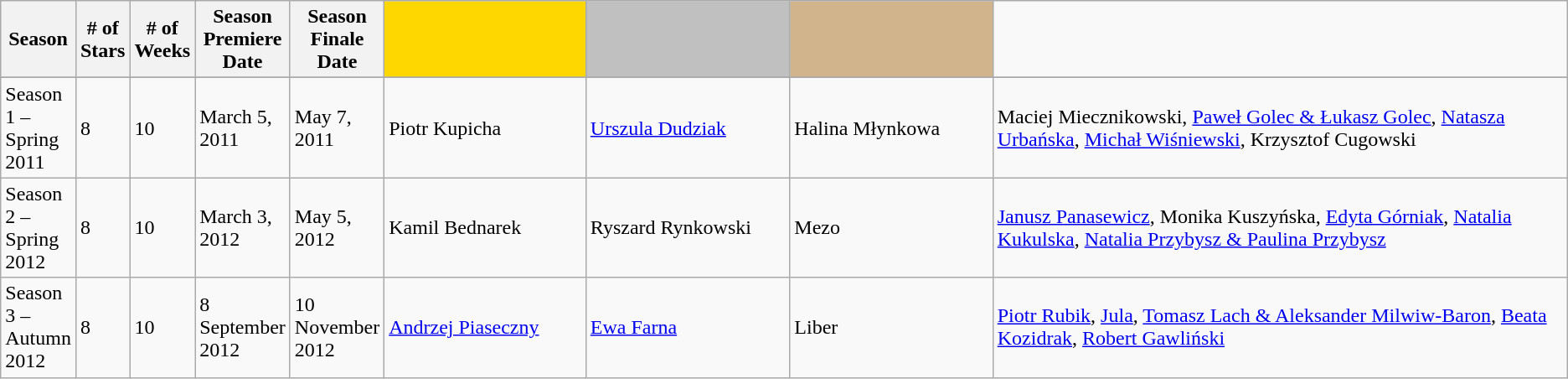<table class="wikitable" border="2">
<tr>
<th>Season</th>
<th># of<br>Stars</th>
<th># of<br>Weeks</th>
<th>Season Premiere Date</th>
<th>Season Finale Date</th>
<td width=15% bgcolor="gold"></td>
<td width=15% bgcolor="silver"></td>
<td width=15% bgcolor="tan"></td>
<td width=45% colspan="1"></td>
</tr>
<tr>
</tr>
<tr>
<td>Season 1 – Spring 2011</td>
<td>8</td>
<td>10</td>
<td>March 5, 2011</td>
<td>May 7, 2011</td>
<td>Piotr Kupicha</td>
<td><a href='#'>Urszula Dudziak</a></td>
<td>Halina Młynkowa</td>
<td>Maciej Miecznikowski, <a href='#'>Paweł Golec & Łukasz Golec</a>, <a href='#'>Natasza Urbańska</a>, <a href='#'>Michał Wiśniewski</a>, Krzysztof Cugowski</td>
</tr>
<tr>
<td>Season 2 – Spring 2012</td>
<td>8</td>
<td>10</td>
<td>March 3, 2012</td>
<td>May 5, 2012</td>
<td>Kamil Bednarek</td>
<td>Ryszard Rynkowski</td>
<td>Mezo</td>
<td><a href='#'>Janusz Panasewicz</a>, Monika Kuszyńska, <a href='#'>Edyta Górniak</a>, <a href='#'>Natalia Kukulska</a>, <a href='#'>Natalia Przybysz & Paulina Przybysz</a></td>
</tr>
<tr>
<td>Season 3 – Autumn 2012</td>
<td>8</td>
<td>10</td>
<td>8 September 2012</td>
<td>10 November 2012</td>
<td><a href='#'>Andrzej Piaseczny</a></td>
<td><a href='#'>Ewa Farna</a></td>
<td>Liber</td>
<td><a href='#'>Piotr Rubik</a>, <a href='#'>Jula</a>, <a href='#'>Tomasz Lach & Aleksander Milwiw-Baron</a>, <a href='#'>Beata Kozidrak</a>, <a href='#'>Robert Gawliński</a></td>
</tr>
</table>
